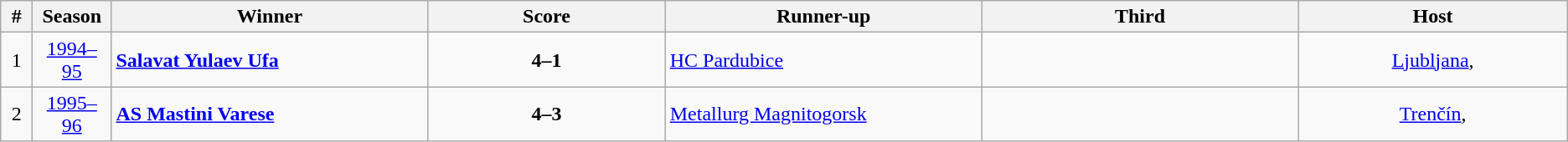<table class="wikitable" style="text-align: center;">
<tr>
<th width=2%>#</th>
<th width=5%>Season</th>
<th width=20%>Winner</th>
<th width=15%>Score</th>
<th width=20%>Runner-up</th>
<th width=20%>Third</th>
<th width=17%>Host</th>
</tr>
<tr>
<td>1</td>
<td><a href='#'>1994–95</a></td>
<td style="text-align: left;"> <strong><a href='#'>Salavat Yulaev Ufa</a></strong></td>
<td><strong>4–1</strong></td>
<td style="text-align: left;"> <a href='#'>HC Pardubice</a></td>
<td></td>
<td><a href='#'>Ljubljana</a>, </td>
</tr>
<tr>
<td>2</td>
<td><a href='#'>1995–96</a></td>
<td style="text-align: left;"> <strong><a href='#'>AS Mastini Varese</a></strong></td>
<td><strong>4–3</strong></td>
<td style="text-align: left;"> <a href='#'>Metallurg Magnitogorsk</a></td>
<td></td>
<td><a href='#'>Trenčín</a>, </td>
</tr>
</table>
